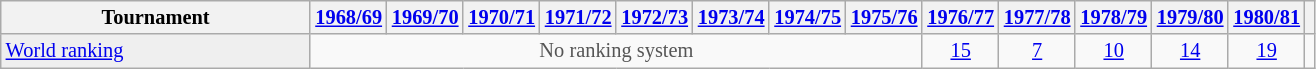<table class="wikitable" style="font-size:85%">
<tr>
<th scope="col" width=200><strong>Tournament</strong></th>
<th scope="col"><a href='#'>1968/69</a></th>
<th scope="col"><a href='#'>1969/70</a></th>
<th scope="col"><a href='#'>1970/71</a></th>
<th scope="col"><a href='#'>1971/72</a></th>
<th scope="col"><a href='#'>1972/73</a></th>
<th scope="col"><a href='#'>1973/74</a></th>
<th scope="col"><a href='#'>1974/75</a></th>
<th scope="col"><a href='#'>1975/76</a></th>
<th scope="col"><a href='#'>1976/77</a></th>
<th scope="col"><a href='#'>1977/78</a></th>
<th scope="col"><a href='#'>1978/79</a></th>
<th scope="col"><a href='#'>1979/80</a></th>
<th scope="col"><a href='#'>1980/81</a></th>
<th scope="col"></th>
</tr>
<tr>
<td style="background:#EFEFEF;"><a href='#'>World ranking</a></td>
<td align="center" colspan="8" style="color:#555555;">No ranking system</td>
<td align="center"><a href='#'>15</a></td>
<td align="center"><a href='#'>7</a></td>
<td align="center"><a href='#'>10</a></td>
<td align="center"><a href='#'>14</a></td>
<td align="center"><a href='#'>19</a></td>
<td align="center"></td>
</tr>
</table>
